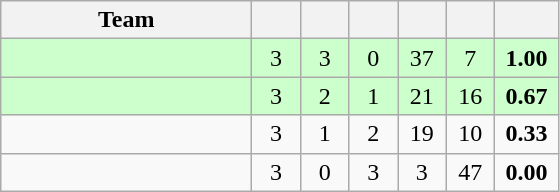<table class="wikitable" style="text-align: center; font-size:100% ">
<tr>
<th width="160">Team</th>
<th width="25"></th>
<th width="25"></th>
<th width="25"></th>
<th width="25"></th>
<th width="25"></th>
<th width="35"></th>
</tr>
<tr bgcolor="ccffcc">
<td align="left"></td>
<td>3</td>
<td>3</td>
<td>0</td>
<td>37</td>
<td>7</td>
<td><strong>1.00</strong></td>
</tr>
<tr bgcolor="ccffcc">
<td align="left"></td>
<td>3</td>
<td>2</td>
<td>1</td>
<td>21</td>
<td>16</td>
<td><strong>0.67</strong></td>
</tr>
<tr>
<td align="left"></td>
<td>3</td>
<td>1</td>
<td>2</td>
<td>19</td>
<td>10</td>
<td><strong>0.33</strong></td>
</tr>
<tr>
<td align="left"></td>
<td>3</td>
<td>0</td>
<td>3</td>
<td>3</td>
<td>47</td>
<td><strong>0.00</strong></td>
</tr>
</table>
